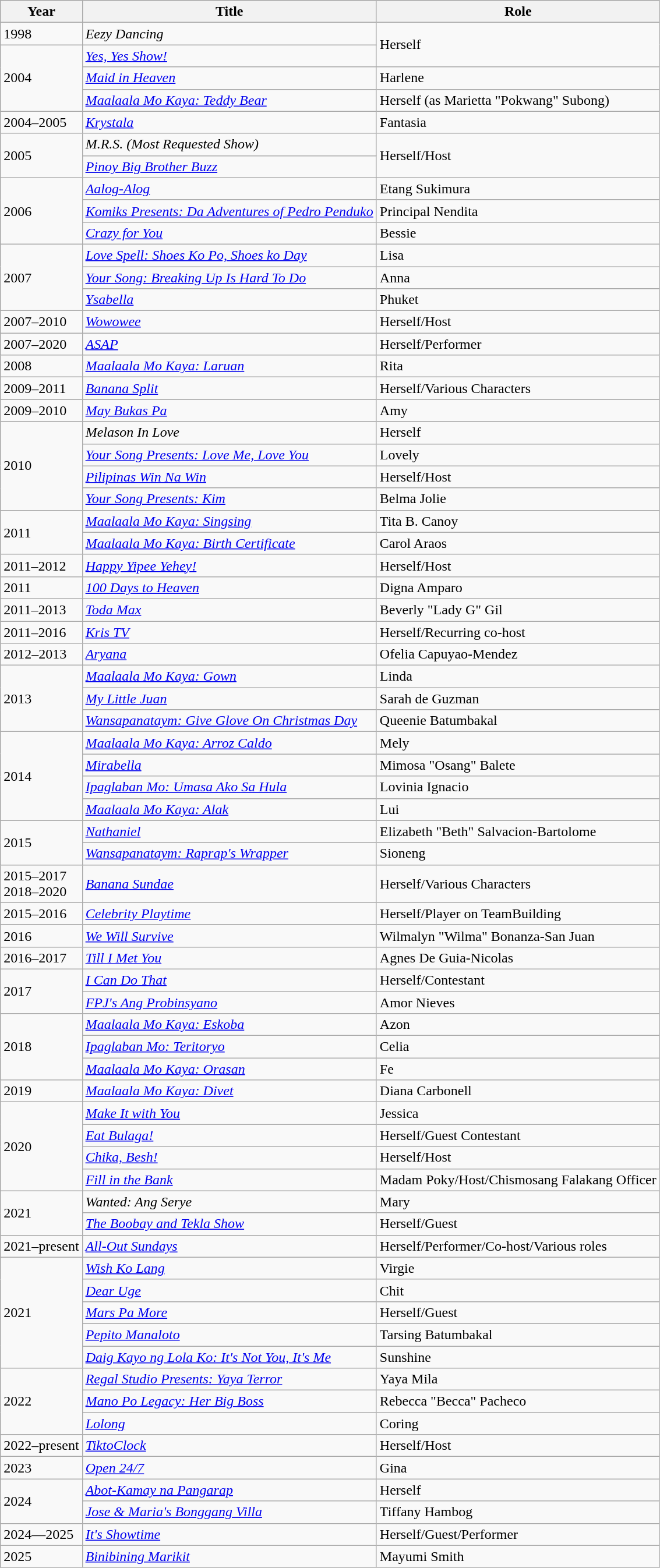<table class="wikitable sortable">
<tr>
<th>Year</th>
<th>Title</th>
<th>Role</th>
</tr>
<tr>
<td>1998</td>
<td><em>Eezy Dancing</em></td>
<td rowspan="2">Herself</td>
</tr>
<tr>
<td rowspan=3>2004</td>
<td><em><a href='#'>Yes, Yes Show!</a></em></td>
</tr>
<tr>
<td><em><a href='#'>Maid in Heaven</a></em></td>
<td>Harlene</td>
</tr>
<tr>
<td><em><a href='#'>Maalaala Mo Kaya: Teddy Bear</a></em></td>
<td>Herself (as Marietta "Pokwang" Subong)</td>
</tr>
<tr>
<td>2004–2005</td>
<td><em><a href='#'>Krystala</a></em></td>
<td>Fantasia</td>
</tr>
<tr>
<td rowspan=2>2005</td>
<td><em>M.R.S. (Most Requested Show)</em></td>
<td rowspan="2">Herself/Host</td>
</tr>
<tr>
<td><em><a href='#'>Pinoy Big Brother Buzz</a></em></td>
</tr>
<tr>
<td rowspan=3>2006</td>
<td><em><a href='#'>Aalog-Alog</a></em></td>
<td>Etang Sukimura</td>
</tr>
<tr>
<td><em><a href='#'>Komiks Presents: Da Adventures of Pedro Penduko</a></em></td>
<td>Principal Nendita</td>
</tr>
<tr>
<td><em><a href='#'>Crazy for You</a></em></td>
<td>Bessie</td>
</tr>
<tr>
<td rowspan=3>2007</td>
<td><em><a href='#'>Love Spell: Shoes Ko Po, Shoes ko Day</a></em></td>
<td>Lisa</td>
</tr>
<tr>
<td><em><a href='#'>Your Song: Breaking Up Is Hard To Do</a></em></td>
<td>Anna</td>
</tr>
<tr>
<td><em><a href='#'>Ysabella</a></em></td>
<td>Phuket</td>
</tr>
<tr>
<td>2007–2010</td>
<td><em><a href='#'>Wowowee</a></em></td>
<td>Herself/Host</td>
</tr>
<tr>
<td>2007–2020</td>
<td><em><a href='#'>ASAP</a></em></td>
<td>Herself/Performer</td>
</tr>
<tr>
<td>2008</td>
<td><em> <a href='#'>Maalaala Mo Kaya: Laruan</a></em></td>
<td>Rita</td>
</tr>
<tr>
<td>2009–2011</td>
<td><em><a href='#'>Banana Split</a></em></td>
<td>Herself/Various Characters</td>
</tr>
<tr>
<td>2009–2010</td>
<td><em><a href='#'>May Bukas Pa</a></em></td>
<td>Amy</td>
</tr>
<tr>
<td rowspan=4>2010</td>
<td><em>Melason In Love</em></td>
<td>Herself</td>
</tr>
<tr>
<td><em><a href='#'>Your Song Presents: Love Me, Love You</a></em></td>
<td>Lovely</td>
</tr>
<tr>
<td><em><a href='#'>Pilipinas Win Na Win</a></em></td>
<td>Herself/Host</td>
</tr>
<tr>
<td><em><a href='#'>Your Song Presents: Kim</a></em></td>
<td>Belma Jolie</td>
</tr>
<tr>
<td rowspan=2>2011</td>
<td><em><a href='#'>Maalaala Mo Kaya: Singsing</a></em></td>
<td>Tita B. Canoy</td>
</tr>
<tr>
<td><em><a href='#'>Maalaala Mo Kaya: Birth Certificate</a></em></td>
<td>Carol Araos</td>
</tr>
<tr>
<td>2011–2012</td>
<td><em><a href='#'>Happy Yipee Yehey!</a></em></td>
<td>Herself/Host</td>
</tr>
<tr>
<td>2011</td>
<td><em><a href='#'>100 Days to Heaven</a></em></td>
<td>Digna Amparo</td>
</tr>
<tr>
<td>2011–2013</td>
<td><em><a href='#'>Toda Max</a></em></td>
<td>Beverly "Lady G" Gil</td>
</tr>
<tr>
<td>2011–2016</td>
<td><em><a href='#'>Kris TV</a></em></td>
<td>Herself/Recurring co-host</td>
</tr>
<tr>
<td>2012–2013</td>
<td><em><a href='#'>Aryana</a></em></td>
<td>Ofelia Capuyao-Mendez</td>
</tr>
<tr>
<td rowspan=3>2013</td>
<td><em><a href='#'>Maalaala Mo Kaya: Gown</a></em></td>
<td>Linda</td>
</tr>
<tr>
<td><em><a href='#'>My Little Juan</a></em></td>
<td>Sarah de Guzman</td>
</tr>
<tr>
<td><em><a href='#'>Wansapanataym: Give Glove On Christmas Day</a></em></td>
<td>Queenie Batumbakal</td>
</tr>
<tr>
<td rowspan=4>2014</td>
<td><em><a href='#'>Maalaala Mo Kaya: Arroz Caldo</a></em></td>
<td>Mely</td>
</tr>
<tr>
<td><em><a href='#'>Mirabella</a></em></td>
<td>Mimosa "Osang" Balete</td>
</tr>
<tr>
<td><em><a href='#'>Ipaglaban Mo: Umasa Ako Sa Hula</a></em></td>
<td>Lovinia Ignacio</td>
</tr>
<tr>
<td><em><a href='#'>Maalaala Mo Kaya: Alak</a></em></td>
<td>Lui</td>
</tr>
<tr>
<td rowspan=2>2015</td>
<td><em><a href='#'>Nathaniel</a></em></td>
<td>Elizabeth "Beth" Salvacion-Bartolome</td>
</tr>
<tr>
<td><em><a href='#'>Wansapanataym: Raprap's Wrapper</a></em></td>
<td>Sioneng</td>
</tr>
<tr>
<td>2015–2017 <br> 2018–2020</td>
<td><em><a href='#'>Banana Sundae</a></em></td>
<td>Herself/Various Characters</td>
</tr>
<tr>
<td>2015–2016</td>
<td><em><a href='#'>Celebrity Playtime</a></em></td>
<td>Herself/Player on TeamBuilding</td>
</tr>
<tr>
<td>2016</td>
<td><em><a href='#'>We Will Survive</a></em></td>
<td>Wilmalyn "Wilma" Bonanza-San Juan</td>
</tr>
<tr>
<td>2016–2017</td>
<td><em><a href='#'>Till I Met You</a></em></td>
<td>Agnes De Guia-Nicolas</td>
</tr>
<tr>
<td rowspan=2>2017</td>
<td><em><a href='#'>I Can Do That</a></em></td>
<td>Herself/Contestant</td>
</tr>
<tr>
<td><em><a href='#'>FPJ's Ang Probinsyano</a></em></td>
<td>Amor Nieves</td>
</tr>
<tr>
<td rowspan=3>2018</td>
<td><em><a href='#'>Maalaala Mo Kaya: Eskoba</a></em></td>
<td>Azon</td>
</tr>
<tr>
<td><em><a href='#'>Ipaglaban Mo: Teritoryo</a></em></td>
<td>Celia</td>
</tr>
<tr>
<td><em><a href='#'>Maalaala Mo Kaya: Orasan</a></em></td>
<td>Fe</td>
</tr>
<tr>
<td>2019</td>
<td><em><a href='#'>Maalaala Mo Kaya: Divet</a></em></td>
<td>Diana Carbonell</td>
</tr>
<tr>
<td rowspan=4>2020</td>
<td><em><a href='#'>Make It with You</a></em></td>
<td>Jessica</td>
</tr>
<tr>
<td><em><a href='#'>Eat Bulaga!</a></em></td>
<td>Herself/Guest Contestant</td>
</tr>
<tr>
<td><em><a href='#'>Chika, Besh!</a></em></td>
<td>Herself/Host</td>
</tr>
<tr>
<td><em><a href='#'>Fill in the Bank</a></em></td>
<td>Madam Poky/Host/Chismosang Falakang Officer</td>
</tr>
<tr>
<td rowspan="2">2021</td>
<td><em>Wanted: Ang Serye</em></td>
<td>Mary</td>
</tr>
<tr>
<td><em><a href='#'>The Boobay and Tekla Show</a></em></td>
<td>Herself/Guest</td>
</tr>
<tr>
<td>2021–present</td>
<td><em><a href='#'>All-Out Sundays</a></em></td>
<td>Herself/Performer/Co-host/Various roles</td>
</tr>
<tr>
<td rowspan="5">2021</td>
<td><em><a href='#'>Wish Ko Lang</a></em></td>
<td>Virgie</td>
</tr>
<tr>
<td><em><a href='#'>Dear Uge</a></em></td>
<td>Chit</td>
</tr>
<tr>
<td><em><a href='#'>Mars Pa More</a></em></td>
<td>Herself/Guest</td>
</tr>
<tr>
<td><em><a href='#'>Pepito Manaloto</a></em></td>
<td>Tarsing Batumbakal</td>
</tr>
<tr>
<td><em><a href='#'>Daig Kayo ng Lola Ko: It's Not You, It's Me</a></em></td>
<td>Sunshine</td>
</tr>
<tr>
<td rowspan="3">2022</td>
<td><a href='#'><em>Regal Studio Presents: Yaya Terror</em></a></td>
<td>Yaya Mila</td>
</tr>
<tr>
<td><em><a href='#'>Mano Po Legacy: Her Big Boss</a></em></td>
<td>Rebecca "Becca" Pacheco</td>
</tr>
<tr>
<td><em><a href='#'>Lolong</a></em></td>
<td>Coring</td>
</tr>
<tr>
<td>2022–present</td>
<td><em><a href='#'>TiktoClock</a></em></td>
<td>Herself/Host</td>
</tr>
<tr>
<td>2023</td>
<td><a href='#'><em>Open 24/7</em></a></td>
<td>Gina</td>
</tr>
<tr>
<td rowspan="2">2024</td>
<td><em><a href='#'>Abot-Kamay na Pangarap</a></em></td>
<td>Herself</td>
</tr>
<tr>
<td><em><a href='#'>Jose & Maria's Bonggang Villa</a></em></td>
<td>Tiffany Hambog</td>
</tr>
<tr>
<td>2024—2025</td>
<td><em><a href='#'>It's Showtime</a></em></td>
<td>Herself/Guest/Performer</td>
</tr>
<tr>
<td>2025</td>
<td><em><a href='#'>Binibining Marikit</a></em></td>
<td>Mayumi Smith</td>
</tr>
</table>
